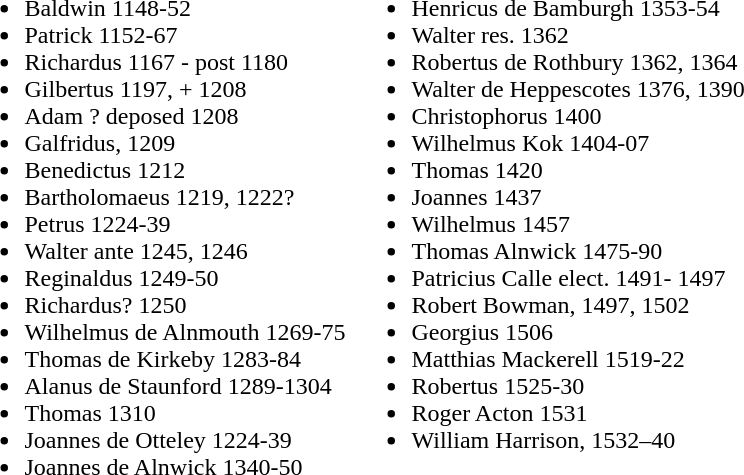<table>
<tr>
<td valign="top"><br><ul><li>Baldwin 1148-52</li><li>Patrick 1152-67</li><li>Richardus 1167 - post 1180</li><li>Gilbertus 1197, + 1208</li><li>Adam ? deposed 1208</li><li>Galfridus, 1209</li><li>Benedictus 1212</li><li>Bartholomaeus 1219, 1222?</li><li>Petrus 1224-39</li><li>Walter ante 1245, 1246</li><li>Reginaldus 1249-50</li><li>Richardus? 1250</li><li>Wilhelmus de Alnmouth 1269-75</li><li>Thomas de Kirkeby 1283-84</li><li>Alanus de Staunford 1289-1304</li><li>Thomas 1310</li><li>Joannes de Otteley 1224-39</li><li>Joannes de Alnwick 1340-50</li></ul></td>
<td valign="top"><br><ul><li>Henricus de Bamburgh 1353-54</li><li>Walter res. 1362</li><li>Robertus de Rothbury  1362, 1364</li><li>Walter de Heppescotes 1376, 1390</li><li>Christophorus 1400</li><li>Wilhelmus Kok 1404-07</li><li>Thomas 1420</li><li>Joannes 1437</li><li>Wilhelmus 1457</li><li>Thomas Alnwick 1475-90</li><li>Patricius Calle elect. 1491- 1497</li><li>Robert Bowman,  1497, 1502</li><li>Georgius 1506</li><li>Matthias Mackerell 1519-22</li><li>Robertus 1525-30</li><li>Roger Acton 1531</li><li>William Harrison, 1532–40</li></ul></td>
</tr>
</table>
